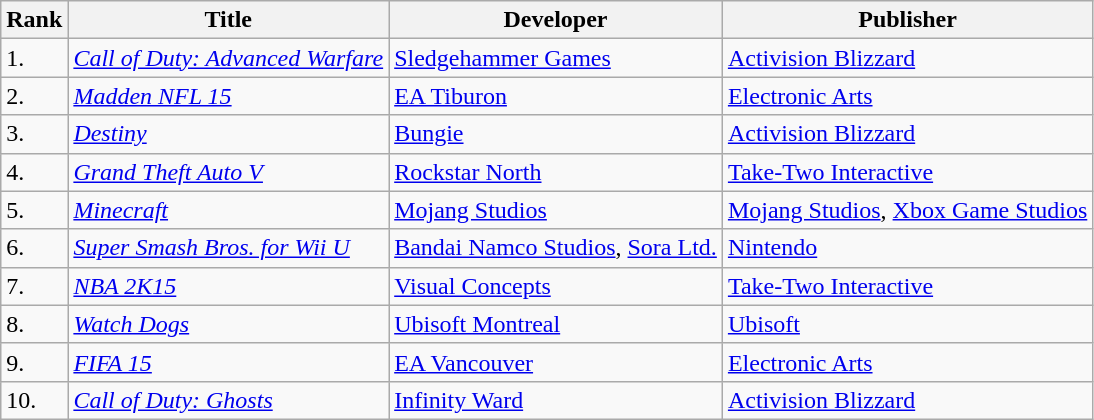<table class="wikitable">
<tr>
<th>Rank</th>
<th>Title</th>
<th>Developer</th>
<th>Publisher</th>
</tr>
<tr>
<td>1.</td>
<td><em><a href='#'>Call of Duty: Advanced Warfare</a></em></td>
<td><a href='#'>Sledgehammer Games</a></td>
<td><a href='#'>Activision Blizzard</a></td>
</tr>
<tr>
<td>2.</td>
<td><em><a href='#'>Madden NFL 15</a></em></td>
<td><a href='#'>EA Tiburon</a></td>
<td><a href='#'>Electronic Arts</a></td>
</tr>
<tr>
<td>3.</td>
<td><em><a href='#'>Destiny</a></em></td>
<td><a href='#'>Bungie</a></td>
<td><a href='#'>Activision Blizzard</a></td>
</tr>
<tr>
<td>4.</td>
<td><em><a href='#'>Grand Theft Auto V</a></em></td>
<td><a href='#'>Rockstar North</a></td>
<td><a href='#'>Take-Two Interactive</a></td>
</tr>
<tr>
<td>5.</td>
<td><em><a href='#'>Minecraft</a></em></td>
<td><a href='#'>Mojang Studios</a></td>
<td><a href='#'>Mojang Studios</a>, <a href='#'>Xbox Game Studios</a></td>
</tr>
<tr>
<td>6.</td>
<td><em><a href='#'>Super Smash Bros. for Wii U</a></em></td>
<td><a href='#'>Bandai Namco Studios</a>, <a href='#'>Sora Ltd.</a></td>
<td><a href='#'>Nintendo</a></td>
</tr>
<tr>
<td>7.</td>
<td><em><a href='#'>NBA 2K15</a></em></td>
<td><a href='#'>Visual Concepts</a></td>
<td><a href='#'>Take-Two Interactive</a></td>
</tr>
<tr>
<td>8.</td>
<td><em><a href='#'>Watch Dogs</a></em></td>
<td><a href='#'>Ubisoft Montreal</a></td>
<td><a href='#'>Ubisoft</a></td>
</tr>
<tr>
<td>9.</td>
<td><em><a href='#'>FIFA 15</a></em></td>
<td><a href='#'>EA Vancouver</a></td>
<td><a href='#'>Electronic Arts</a></td>
</tr>
<tr>
<td>10.</td>
<td><em><a href='#'>Call of Duty: Ghosts</a></em></td>
<td><a href='#'>Infinity Ward</a></td>
<td><a href='#'>Activision Blizzard</a></td>
</tr>
</table>
